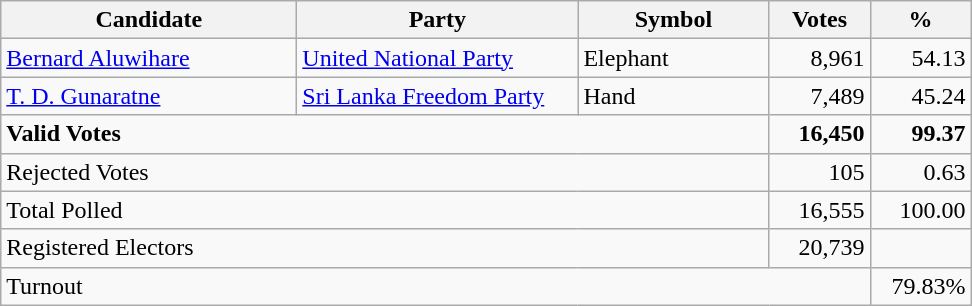<table class="wikitable" border="1" style="text-align:right;">
<tr>
<th align=left width="190">Candidate</th>
<th align=left width="180">Party</th>
<th align=left width="120">Symbol</th>
<th align=left width="60">Votes</th>
<th align=left width="60">%</th>
</tr>
<tr>
<td align=left><a href='#'>Bernard Aluwihare</a></td>
<td align=left><a href='#'>United National Party</a></td>
<td align=left>Elephant</td>
<td align=right>8,961</td>
<td align=right>54.13</td>
</tr>
<tr>
<td align=left><a href='#'>T. D. Gunaratne</a></td>
<td align=left><a href='#'>Sri Lanka Freedom Party</a></td>
<td align=left>Hand</td>
<td align=right>7,489</td>
<td align=right>45.24</td>
</tr>
<tr>
<td align=left colspan=3><strong>Valid Votes</strong></td>
<td align=right><strong>16,450</strong></td>
<td align=right><strong>99.37</strong></td>
</tr>
<tr>
<td align=left colspan=3>Rejected Votes</td>
<td align=right>105</td>
<td align=right>0.63</td>
</tr>
<tr>
<td align=left colspan=3>Total Polled</td>
<td align=right>16,555</td>
<td align=right>100.00</td>
</tr>
<tr>
<td align=left colspan=3>Registered Electors</td>
<td align=right>20,739</td>
<td></td>
</tr>
<tr>
<td align=left colspan=4>Turnout</td>
<td align=right>79.83%</td>
</tr>
</table>
